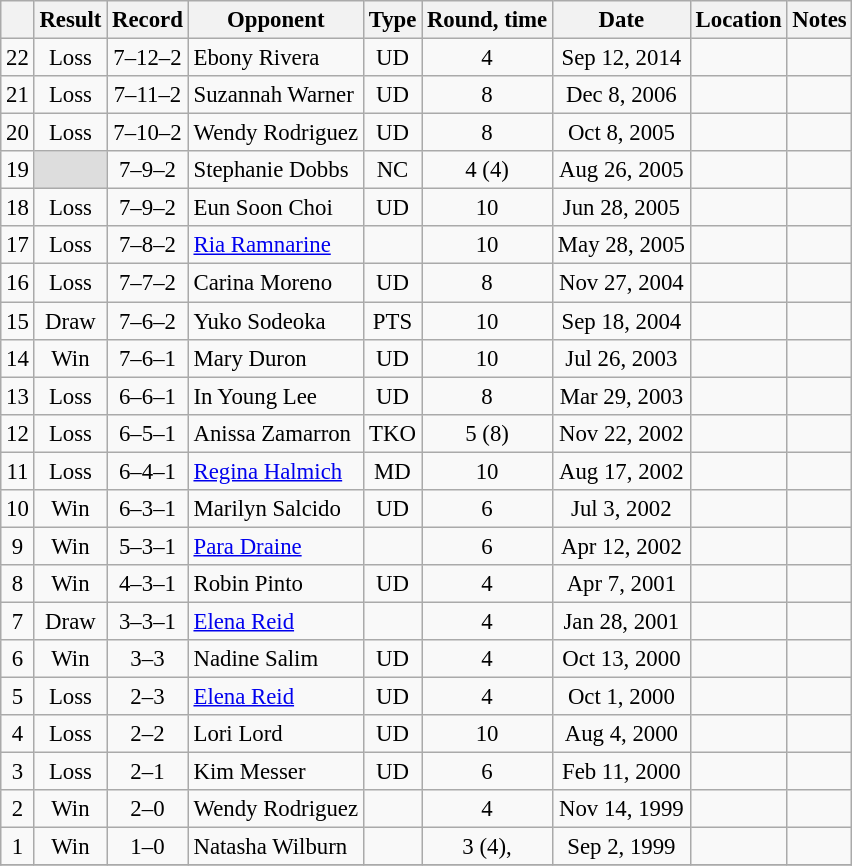<table class="wikitable" style="text-align:center; font-size:95%">
<tr>
<th></th>
<th>Result</th>
<th>Record</th>
<th>Opponent</th>
<th>Type</th>
<th>Round, time</th>
<th>Date</th>
<th>Location</th>
<th>Notes</th>
</tr>
<tr>
<td>22</td>
<td>Loss</td>
<td>7–12–2 </td>
<td style="text-align:left;"> Ebony Rivera</td>
<td>UD</td>
<td>4</td>
<td>Sep 12, 2014</td>
<td style="text-align:left;"></td>
<td style="text-align:left;"></td>
</tr>
<tr>
<td>21</td>
<td>Loss</td>
<td>7–11–2 </td>
<td style="text-align:left;"> Suzannah Warner</td>
<td>UD</td>
<td>8</td>
<td>Dec 8, 2006</td>
<td style="text-align:left;"></td>
<td style="text-align:left;"></td>
</tr>
<tr>
<td>20</td>
<td>Loss</td>
<td>7–10–2 </td>
<td style="text-align:left;"> Wendy Rodriguez</td>
<td>UD</td>
<td>8</td>
<td>Oct 8, 2005</td>
<td style="text-align:left;"></td>
<td style="text-align:left;"></td>
</tr>
<tr>
<td>19</td>
<td style="background: #DDD"></td>
<td>7–9–2 </td>
<td style="text-align:left;"> Stephanie Dobbs</td>
<td>NC</td>
<td>4 (4)</td>
<td>Aug 26, 2005</td>
<td style="text-align:left;"></td>
<td style="text-align:left;"></td>
</tr>
<tr>
<td>18</td>
<td>Loss</td>
<td>7–9–2</td>
<td style="text-align:left;"> Eun Soon Choi</td>
<td>UD</td>
<td>10</td>
<td>Jun 28, 2005</td>
<td style="text-align:left;"></td>
<td style="text-align:left;"></td>
</tr>
<tr>
<td>17</td>
<td>Loss</td>
<td>7–8–2</td>
<td style="text-align:left;"> <a href='#'>Ria Ramnarine</a></td>
<td></td>
<td>10</td>
<td>May 28, 2005</td>
<td style="text-align:left;"></td>
<td style="text-align:left;"></td>
</tr>
<tr>
<td>16</td>
<td>Loss</td>
<td>7–7–2</td>
<td style="text-align:left;"> Carina Moreno</td>
<td>UD</td>
<td>8</td>
<td>Nov 27, 2004</td>
<td style="text-align:left;"></td>
<td style="text-align:left;"></td>
</tr>
<tr>
<td>15</td>
<td>Draw</td>
<td>7–6–2</td>
<td style="text-align:left;"> Yuko Sodeoka</td>
<td>PTS</td>
<td>10</td>
<td>Sep 18, 2004</td>
<td style="text-align:left;"></td>
<td style="text-align:left;"></td>
</tr>
<tr>
<td>14</td>
<td>Win</td>
<td>7–6–1</td>
<td style="text-align:left;"> Mary Duron</td>
<td>UD</td>
<td>10</td>
<td>Jul 26, 2003</td>
<td style="text-align:left;"></td>
<td style="text-align:left;"></td>
</tr>
<tr>
<td>13</td>
<td>Loss</td>
<td>6–6–1</td>
<td style="text-align:left;"> In Young Lee</td>
<td>UD</td>
<td>8</td>
<td>Mar 29, 2003</td>
<td style="text-align:left;"></td>
<td style="text-align:left;"></td>
</tr>
<tr>
<td>12</td>
<td>Loss</td>
<td>6–5–1</td>
<td style="text-align:left;"> Anissa Zamarron</td>
<td>TKO</td>
<td>5 (8)</td>
<td>Nov 22, 2002</td>
<td style="text-align:left;"></td>
<td style="text-align:left;"></td>
</tr>
<tr>
<td>11</td>
<td>Loss</td>
<td>6–4–1</td>
<td style="text-align:left;"> <a href='#'>Regina Halmich</a></td>
<td>MD</td>
<td>10</td>
<td>Aug 17, 2002</td>
<td style="text-align:left;"></td>
<td style="text-align:left;"></td>
</tr>
<tr>
<td>10</td>
<td>Win</td>
<td>6–3–1</td>
<td style="text-align:left;"> Marilyn Salcido</td>
<td>UD</td>
<td>6</td>
<td>Jul 3, 2002</td>
<td style="text-align:left;"></td>
<td style="text-align:left;"></td>
</tr>
<tr>
<td>9</td>
<td>Win</td>
<td>5–3–1</td>
<td style="text-align:left;"> <a href='#'>Para Draine</a></td>
<td></td>
<td>6</td>
<td>Apr 12, 2002</td>
<td style="text-align:left;"></td>
<td style="text-align:left;"></td>
</tr>
<tr>
<td>8</td>
<td>Win</td>
<td>4–3–1</td>
<td style="text-align:left;"> Robin Pinto</td>
<td>UD</td>
<td>4</td>
<td>Apr 7, 2001</td>
<td style="text-align:left;"></td>
<td style="text-align:left;"></td>
</tr>
<tr>
<td>7</td>
<td>Draw</td>
<td>3–3–1</td>
<td style="text-align:left;"> <a href='#'>Elena Reid</a></td>
<td></td>
<td>4</td>
<td>Jan 28, 2001</td>
<td style="text-align:left;"></td>
<td style="text-align:left;"></td>
</tr>
<tr>
<td>6</td>
<td>Win</td>
<td>3–3</td>
<td style="text-align:left;"> Nadine Salim</td>
<td>UD</td>
<td>4</td>
<td>Oct 13, 2000</td>
<td style="text-align:left;"></td>
<td style="text-align:left;"></td>
</tr>
<tr>
<td>5</td>
<td>Loss</td>
<td>2–3</td>
<td style="text-align:left;"> <a href='#'>Elena Reid</a></td>
<td>UD</td>
<td>4</td>
<td>Oct 1, 2000</td>
<td style="text-align:left;"></td>
<td style="text-align:left;"></td>
</tr>
<tr>
<td>4</td>
<td>Loss</td>
<td>2–2</td>
<td style="text-align:left;"> Lori Lord</td>
<td>UD</td>
<td>10</td>
<td>Aug 4, 2000</td>
<td style="text-align:left;"></td>
<td style="text-align:left;"></td>
</tr>
<tr>
<td>3</td>
<td>Loss</td>
<td>2–1</td>
<td style="text-align:left;"> Kim Messer</td>
<td>UD</td>
<td>6</td>
<td>Feb 11, 2000</td>
<td style="text-align:left;"></td>
<td style="text-align:left;"></td>
</tr>
<tr>
<td>2</td>
<td>Win</td>
<td>2–0</td>
<td style="text-align:left;"> Wendy Rodriguez</td>
<td></td>
<td>4</td>
<td>Nov 14, 1999</td>
<td style="text-align:left;"></td>
<td style="text-align:left;"></td>
</tr>
<tr>
<td>1</td>
<td>Win</td>
<td>1–0</td>
<td style="text-align:left;"> Natasha Wilburn</td>
<td></td>
<td>3 (4), </td>
<td>Sep 2, 1999</td>
<td style="text-align:left;"></td>
<td style="text-align:left;"></td>
</tr>
<tr>
</tr>
</table>
